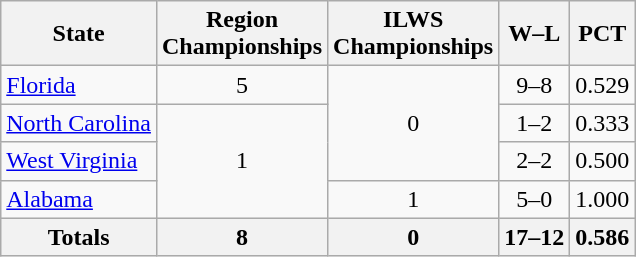<table class="wikitable">
<tr>
<th>State</th>
<th>Region<br>Championships</th>
<th>ILWS<br>Championships</th>
<th>W–L</th>
<th>PCT</th>
</tr>
<tr>
<td> <a href='#'>Florida</a></td>
<td align=center>5</td>
<td align=center rowspan=3>0</td>
<td align=center>9–8</td>
<td align=center>0.529</td>
</tr>
<tr>
<td> <a href='#'>North Carolina</a></td>
<td align=center rowspan=3>1</td>
<td align=center>1–2</td>
<td align=center>0.333</td>
</tr>
<tr>
<td> <a href='#'>West Virginia</a></td>
<td align=center>2–2</td>
<td align=center>0.500</td>
</tr>
<tr>
<td> <a href='#'>Alabama</a></td>
<td align=center>1</td>
<td align=center>5–0</td>
<td align=center>1.000</td>
</tr>
<tr>
<th>Totals</th>
<th>8</th>
<th>0</th>
<th>17–12</th>
<th>0.586</th>
</tr>
</table>
